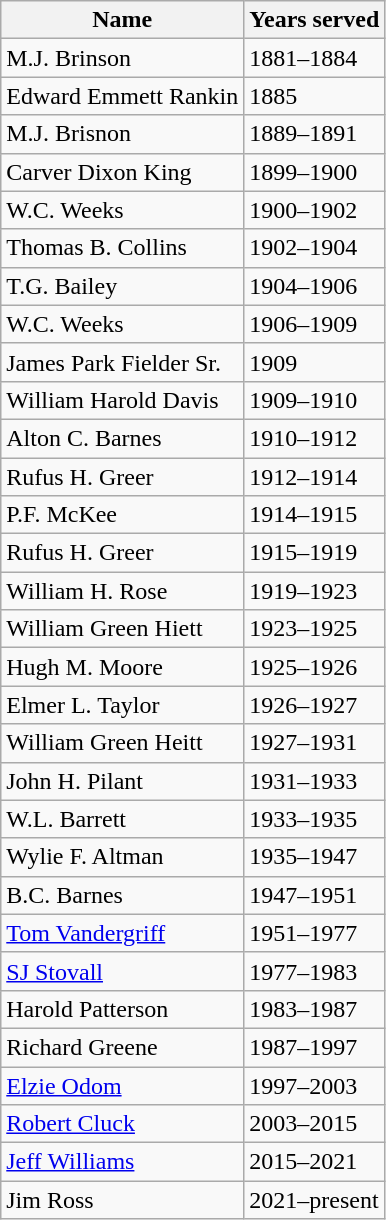<table class="wikitable mw-collapsible">
<tr>
<th scope="col">Name</th>
<th scope="col">Years served</th>
</tr>
<tr>
<td scope="row">M.J. Brinson</td>
<td>1881–1884</td>
</tr>
<tr>
<td scope="row">Edward Emmett Rankin</td>
<td>1885</td>
</tr>
<tr>
<td scope="row">M.J. Brisnon</td>
<td>1889–1891</td>
</tr>
<tr>
<td scope="row">Carver Dixon King</td>
<td>1899–1900</td>
</tr>
<tr>
<td scope="row">W.C. Weeks</td>
<td>1900–1902</td>
</tr>
<tr>
<td scope="row">Thomas B. Collins</td>
<td>1902–1904</td>
</tr>
<tr>
<td scope="row">T.G. Bailey</td>
<td>1904–1906</td>
</tr>
<tr>
<td scope="row">W.C. Weeks</td>
<td>1906–1909</td>
</tr>
<tr>
<td scope="row">James Park Fielder Sr.</td>
<td>1909</td>
</tr>
<tr>
<td scope="row">William Harold Davis</td>
<td>1909–1910</td>
</tr>
<tr>
<td scope="row">Alton C. Barnes</td>
<td>1910–1912</td>
</tr>
<tr>
<td scope="row">Rufus H. Greer</td>
<td>1912–1914</td>
</tr>
<tr>
<td scope="row">P.F. McKee</td>
<td>1914–1915</td>
</tr>
<tr>
<td scope="row">Rufus H. Greer</td>
<td>1915–1919</td>
</tr>
<tr>
<td scope="row">William H. Rose</td>
<td>1919–1923</td>
</tr>
<tr>
<td scope="row">William Green Hiett</td>
<td>1923–1925</td>
</tr>
<tr>
<td scope="row">Hugh M. Moore</td>
<td>1925–1926</td>
</tr>
<tr>
<td scope="row">Elmer L. Taylor</td>
<td>1926–1927</td>
</tr>
<tr>
<td scope="row">William Green Heitt</td>
<td>1927–1931</td>
</tr>
<tr>
<td scope="row">John H. Pilant</td>
<td>1931–1933</td>
</tr>
<tr>
<td scope="row">W.L. Barrett</td>
<td>1933–1935</td>
</tr>
<tr>
<td scope="row">Wylie F. Altman</td>
<td>1935–1947</td>
</tr>
<tr>
<td scope="row">B.C. Barnes</td>
<td>1947–1951</td>
</tr>
<tr>
<td scope="row"><a href='#'>Tom Vandergriff</a></td>
<td>1951–1977</td>
</tr>
<tr>
<td scope="row"><a href='#'>SJ Stovall</a></td>
<td>1977–1983</td>
</tr>
<tr>
<td scope="row">Harold Patterson</td>
<td>1983–1987</td>
</tr>
<tr>
<td scope="row">Richard Greene</td>
<td>1987–1997</td>
</tr>
<tr>
<td scope="row"><a href='#'>Elzie Odom</a></td>
<td>1997–2003</td>
</tr>
<tr>
<td scope="row"><a href='#'>Robert Cluck</a></td>
<td>2003–2015</td>
</tr>
<tr>
<td scope="row"><a href='#'>Jeff Williams</a></td>
<td>2015–2021</td>
</tr>
<tr>
<td>Jim Ross</td>
<td>2021–present</td>
</tr>
</table>
